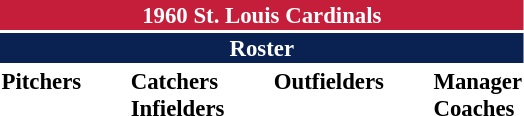<table class="toccolours" style="font-size: 95%;">
<tr>
<th colspan="10" style="background-color: #c41e3a; color: white; text-align: center;">1960 St. Louis Cardinals</th>
</tr>
<tr>
<td colspan="10" style="background-color: #0a2252; color: white; text-align: center;"><strong>Roster</strong></td>
</tr>
<tr>
<td valign="top"><strong>Pitchers</strong><br>














</td>
<td width="25px"></td>
<td valign="top"><strong>Catchers</strong><br>





<strong>Infielders</strong>












</td>
<td width="25px"></td>
<td valign="top"><strong>Outfielders</strong><br>










</td>
<td width="25px"></td>
<td valign="top"><strong>Manager</strong><br>
<strong>Coaches</strong>




</td>
</tr>
</table>
